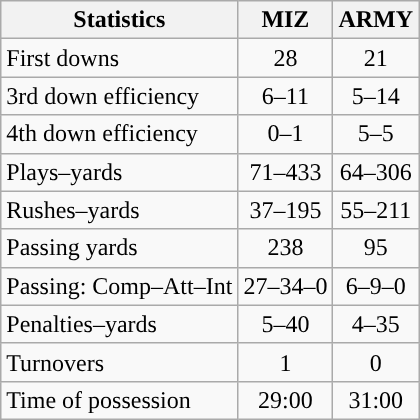<table class="wikitable">
<tr>
<th>Statistics</th>
<th>MIZ</th>
<th>ARMY</th>
</tr>
<tr>
<td>First downs</td>
<td align=center>28</td>
<td align=center>21</td>
</tr>
<tr>
<td>3rd down efficiency</td>
<td align=center>6–11</td>
<td align=center>5–14</td>
</tr>
<tr>
<td>4th down efficiency</td>
<td align=center>0–1</td>
<td align=center>5–5</td>
</tr>
<tr>
<td>Plays–yards</td>
<td align=center>71–433</td>
<td align=center>64–306</td>
</tr>
<tr>
<td>Rushes–yards</td>
<td align=center>37–195</td>
<td align=center>55–211</td>
</tr>
<tr>
<td>Passing yards</td>
<td align=center>238</td>
<td align=center>95</td>
</tr>
<tr>
<td>Passing: Comp–Att–Int</td>
<td align=center>27–34–0</td>
<td align=center>6–9–0</td>
</tr>
<tr>
<td>Penalties–yards</td>
<td align=center>5–40</td>
<td align=center>4–35</td>
</tr>
<tr>
<td>Turnovers</td>
<td align=center>1</td>
<td align=center>0</td>
</tr>
<tr>
<td>Time of possession</td>
<td align=center>29:00</td>
<td align=center>31:00</td>
</tr>
</table>
